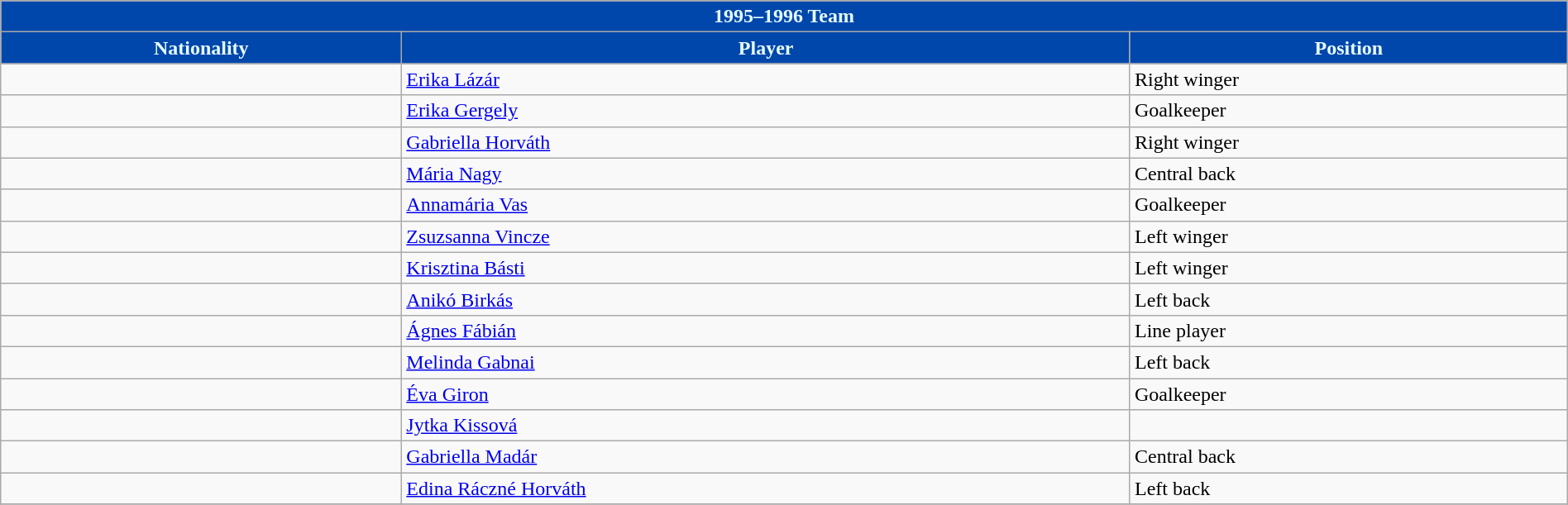<table class="wikitable collapsible collapsed" style="width:100%">
<tr>
<th colspan=5 style="background-color:#0047AB;color:#E7FEFF;text-align:center;"><strong>1995–1996 Team</strong></th>
</tr>
<tr>
<th style="color:#E7FEFF; background:#0047AB">Nationality</th>
<th style="color:#E7FEFF; background:#0047AB">Player</th>
<th style="color:#E7FEFF; background:#0047AB">Position</th>
</tr>
<tr>
<td></td>
<td><a href='#'>Erika Lázár</a></td>
<td>Right winger</td>
</tr>
<tr>
<td></td>
<td><a href='#'>Erika Gergely</a></td>
<td>Goalkeeper</td>
</tr>
<tr>
<td></td>
<td><a href='#'>Gabriella Horváth</a></td>
<td>Right winger</td>
</tr>
<tr>
<td></td>
<td><a href='#'>Mária Nagy</a></td>
<td>Central back</td>
</tr>
<tr>
<td></td>
<td><a href='#'>Annamária Vas</a></td>
<td>Goalkeeper</td>
</tr>
<tr>
<td></td>
<td><a href='#'>Zsuzsanna Vincze</a></td>
<td>Left winger</td>
</tr>
<tr>
<td></td>
<td><a href='#'>Krisztina Básti</a></td>
<td>Left winger</td>
</tr>
<tr>
<td></td>
<td><a href='#'>Anikó Birkás</a></td>
<td>Left back</td>
</tr>
<tr>
<td></td>
<td><a href='#'>Ágnes Fábián</a></td>
<td>Line player</td>
</tr>
<tr>
<td></td>
<td><a href='#'>Melinda Gabnai</a></td>
<td>Left back</td>
</tr>
<tr>
<td></td>
<td><a href='#'>Éva Giron</a></td>
<td>Goalkeeper</td>
</tr>
<tr>
<td></td>
<td><a href='#'>Jytka Kissová</a></td>
<td></td>
</tr>
<tr>
<td></td>
<td><a href='#'>Gabriella Madár</a></td>
<td>Central back</td>
</tr>
<tr>
<td></td>
<td><a href='#'>Edina Ráczné Horváth</a></td>
<td>Left back</td>
</tr>
<tr>
</tr>
</table>
